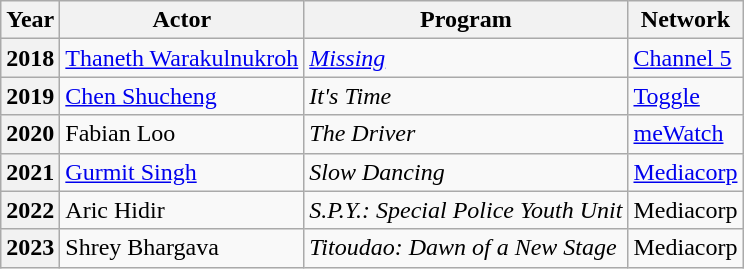<table class="wikitable plainrowheaders">
<tr>
<th>Year</th>
<th>Actor</th>
<th>Program</th>
<th>Network</th>
</tr>
<tr>
<th scope="row">2018</th>
<td><a href='#'>Thaneth Warakulnukroh</a></td>
<td><em><a href='#'>Missing</a></em></td>
<td><a href='#'>Channel 5</a></td>
</tr>
<tr>
<th scope="row">2019</th>
<td><a href='#'>Chen Shucheng</a></td>
<td><em>It's Time</em></td>
<td><a href='#'>Toggle</a></td>
</tr>
<tr>
<th scope="row">2020</th>
<td>Fabian Loo</td>
<td><em>The Driver</em></td>
<td><a href='#'>meWatch</a></td>
</tr>
<tr>
<th scope="row">2021</th>
<td><a href='#'>Gurmit Singh</a></td>
<td><em>Slow Dancing</em></td>
<td><a href='#'>Mediacorp</a></td>
</tr>
<tr>
<th scope="row">2022</th>
<td>Aric Hidir</td>
<td><em>S.P.Y.: Special Police Youth Unit</em></td>
<td>Mediacorp</td>
</tr>
<tr>
<th scope="row">2023</th>
<td>Shrey Bhargava</td>
<td><em>Titoudao: Dawn of a New Stage</em></td>
<td>Mediacorp</td>
</tr>
</table>
